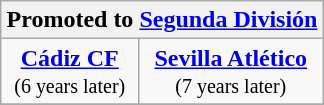<table class="wikitable" style="text-align: center; margin: 0 auto;">
<tr>
<th colspan="2">Promoted to <a href='#'>Segunda División</a></th>
</tr>
<tr>
<td><strong><a href='#'>Cádiz CF</a></strong><br><small>(6 years later)</small></td>
<td><strong><a href='#'>Sevilla Atlético</a></strong><br><small>(7 years later)</small></td>
</tr>
<tr>
</tr>
</table>
